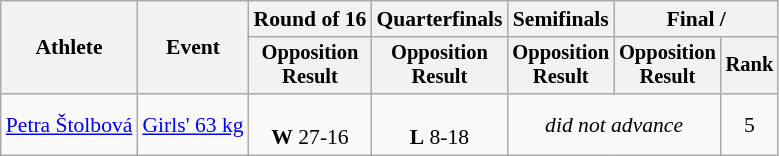<table class="wikitable" style="font-size:90%;">
<tr>
<th rowspan=2>Athlete</th>
<th rowspan=2>Event</th>
<th>Round of 16</th>
<th>Quarterfinals</th>
<th>Semifinals</th>
<th colspan=2>Final / </th>
</tr>
<tr style="font-size:95%">
<th>Opposition<br>Result</th>
<th>Opposition<br>Result</th>
<th>Opposition<br>Result</th>
<th>Opposition<br>Result</th>
<th>Rank</th>
</tr>
<tr align=center>
<td align=left><a href='#'>Petra Štolbová</a></td>
<td align=left><a href='#'>Girls' 63 kg</a></td>
<td> <br> <strong>W</strong> 27-16</td>
<td> <br> <strong>L</strong> 8-18</td>
<td colspan="2"><em>did not advance</em></td>
<td>5</td>
</tr>
</table>
